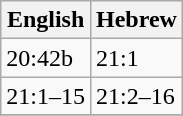<table class=wikitable>
<tr>
<th>English</th>
<th>Hebrew</th>
</tr>
<tr>
<td>20:42b</td>
<td>21:1</td>
</tr>
<tr>
<td>21:1–15</td>
<td>21:2–16</td>
</tr>
<tr>
</tr>
</table>
